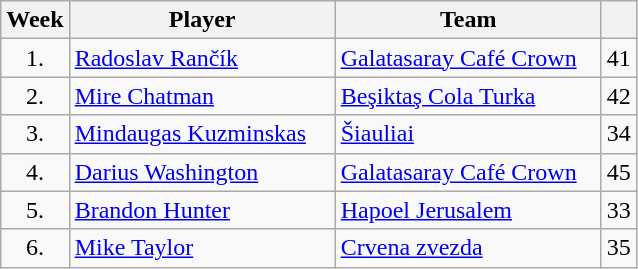<table class="wikitable sortable" style="text-align: center;">
<tr>
<th align="center">Week</th>
<th align="center" width=170>Player</th>
<th align="center" width=170>Team</th>
<th align="center"></th>
</tr>
<tr>
<td>1.</td>
<td align="left"> <a href='#'>Radoslav Rančík</a></td>
<td align="left"> <a href='#'>Galatasaray Café Crown</a></td>
<td>41</td>
</tr>
<tr>
<td>2.</td>
<td align="left"> <a href='#'>Mire Chatman</a></td>
<td align="left"> <a href='#'>Beşiktaş Cola Turka</a></td>
<td>42</td>
</tr>
<tr>
<td>3.</td>
<td align="left"> <a href='#'>Mindaugas Kuzminskas</a></td>
<td align="left"> <a href='#'>Šiauliai</a></td>
<td>34</td>
</tr>
<tr>
<td>4.</td>
<td align="left"> <a href='#'>Darius Washington</a></td>
<td align="left"> <a href='#'>Galatasaray Café Crown</a></td>
<td>45</td>
</tr>
<tr>
<td>5.</td>
<td align="left"> <a href='#'>Brandon Hunter</a></td>
<td align="left"> <a href='#'>Hapoel Jerusalem</a></td>
<td>33</td>
</tr>
<tr>
<td>6.</td>
<td align="left"> <a href='#'>Mike Taylor</a></td>
<td align="left"> <a href='#'>Crvena zvezda</a></td>
<td>35</td>
</tr>
</table>
